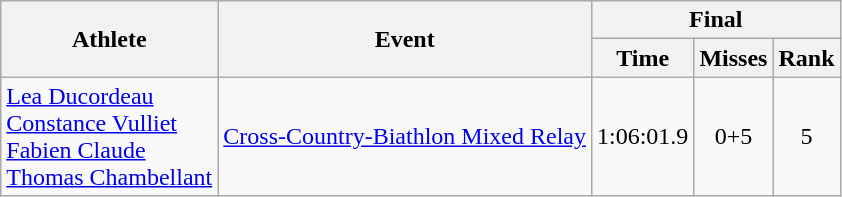<table class="wikitable">
<tr>
<th rowspan="2">Athlete</th>
<th rowspan="2">Event</th>
<th colspan="3">Final</th>
</tr>
<tr>
<th>Time</th>
<th>Misses</th>
<th>Rank</th>
</tr>
<tr>
<td><a href='#'>Lea Ducordeau</a><br><a href='#'>Constance Vulliet</a><br><a href='#'>Fabien Claude</a><br><a href='#'>Thomas Chambellant</a></td>
<td><a href='#'>Cross-Country-Biathlon Mixed Relay</a></td>
<td align="center">1:06:01.9</td>
<td align="center">0+5</td>
<td align="center">5</td>
</tr>
</table>
